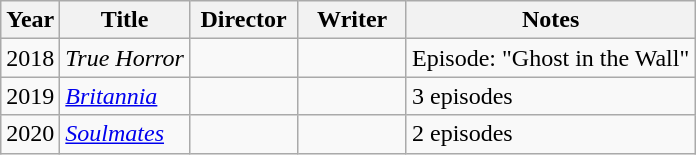<table class="wikitable sortable">
<tr>
<th>Year</th>
<th>Title</th>
<th width=65>Director</th>
<th width=65>Writer</th>
<th>Notes</th>
</tr>
<tr>
<td>2018</td>
<td><em>True Horror</em></td>
<td></td>
<td></td>
<td>Episode: "Ghost in the Wall"</td>
</tr>
<tr>
<td>2019</td>
<td><em><a href='#'>Britannia</a></em></td>
<td></td>
<td></td>
<td>3 episodes</td>
</tr>
<tr>
<td>2020</td>
<td><em><a href='#'>Soulmates</a></em></td>
<td></td>
<td></td>
<td>2 episodes</td>
</tr>
</table>
